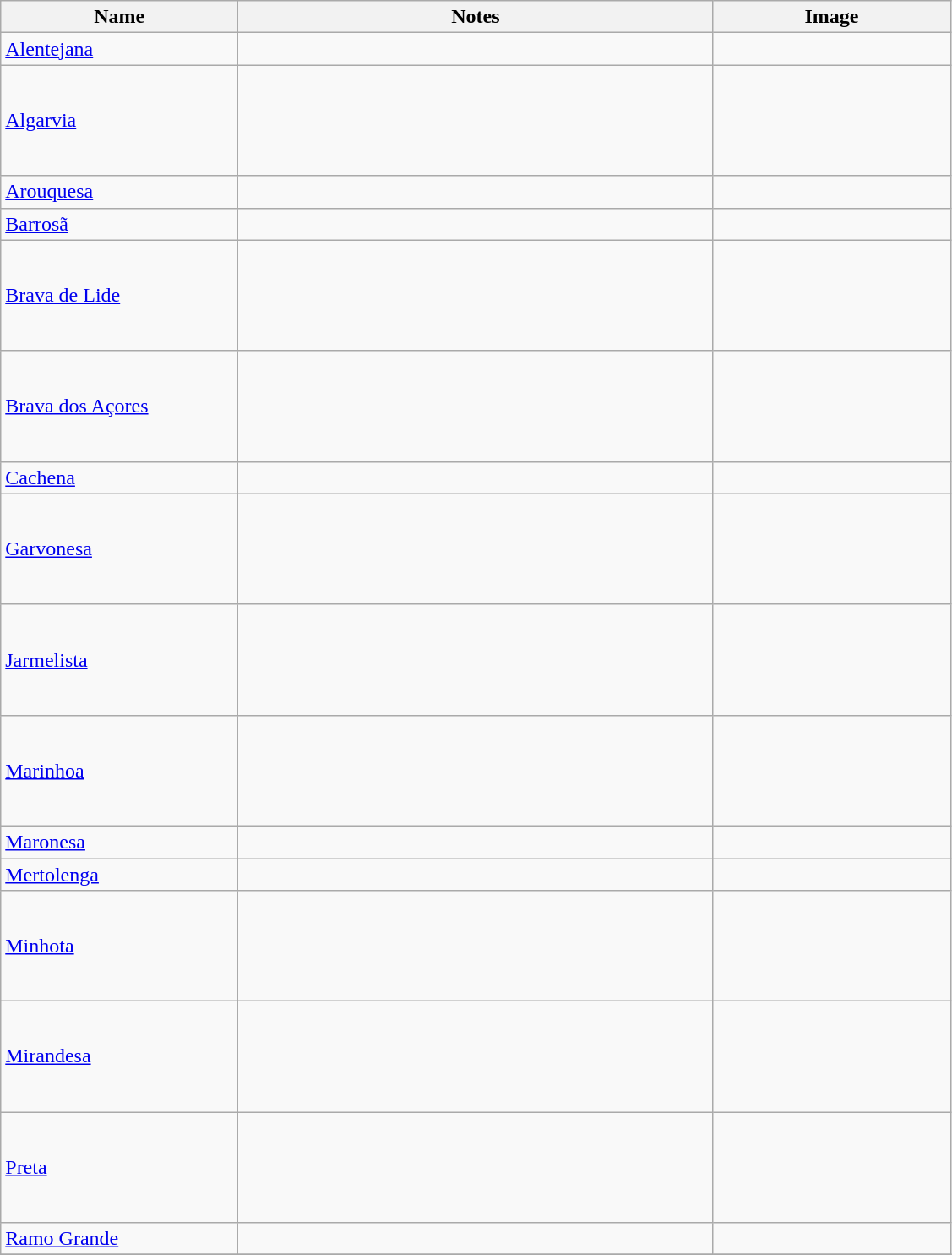<table class="wikitable">
<tr>
<th>Name</th>
<th>Notes</th>
<th>Image</th>
</tr>
<tr>
<td style="width: 25%;"><a href='#'>Alentejana</a></td>
<td style="width: 50%;"></td>
<td style="width: 180px;"></td>
</tr>
<tr>
<td><a href='#'>Algarvia</a></td>
<td></td>
<td style="height: 80px;"></td>
</tr>
<tr>
<td><a href='#'>Arouquesa</a></td>
<td></td>
<td></td>
</tr>
<tr>
<td><a href='#'>Barrosã</a></td>
<td></td>
<td></td>
</tr>
<tr>
<td><a href='#'>Brava de Lide</a></td>
<td></td>
<td style="height: 80px;"></td>
</tr>
<tr>
<td><a href='#'>Brava dos Açores</a></td>
<td></td>
<td style="height: 80px;"></td>
</tr>
<tr>
<td><a href='#'>Cachena</a></td>
<td></td>
<td></td>
</tr>
<tr>
<td><a href='#'>Garvonesa</a></td>
<td></td>
<td style="height: 80px;"></td>
</tr>
<tr>
<td><a href='#'>Jarmelista</a></td>
<td></td>
<td style="height: 80px;"></td>
</tr>
<tr>
<td><a href='#'>Marinhoa</a></td>
<td></td>
<td style="height: 80px;"></td>
</tr>
<tr>
<td><a href='#'>Maronesa</a></td>
<td></td>
<td></td>
</tr>
<tr>
<td><a href='#'>Mertolenga</a></td>
<td></td>
<td></td>
</tr>
<tr>
<td><a href='#'>Minhota</a></td>
<td></td>
<td style="height: 80px;"></td>
</tr>
<tr>
<td><a href='#'>Mirandesa</a></td>
<td></td>
<td style="height: 80px;"></td>
</tr>
<tr>
<td><a href='#'>Preta</a></td>
<td></td>
<td style="height: 80px;"></td>
</tr>
<tr>
<td><a href='#'>Ramo Grande</a></td>
<td></td>
<td></td>
</tr>
<tr>
</tr>
</table>
